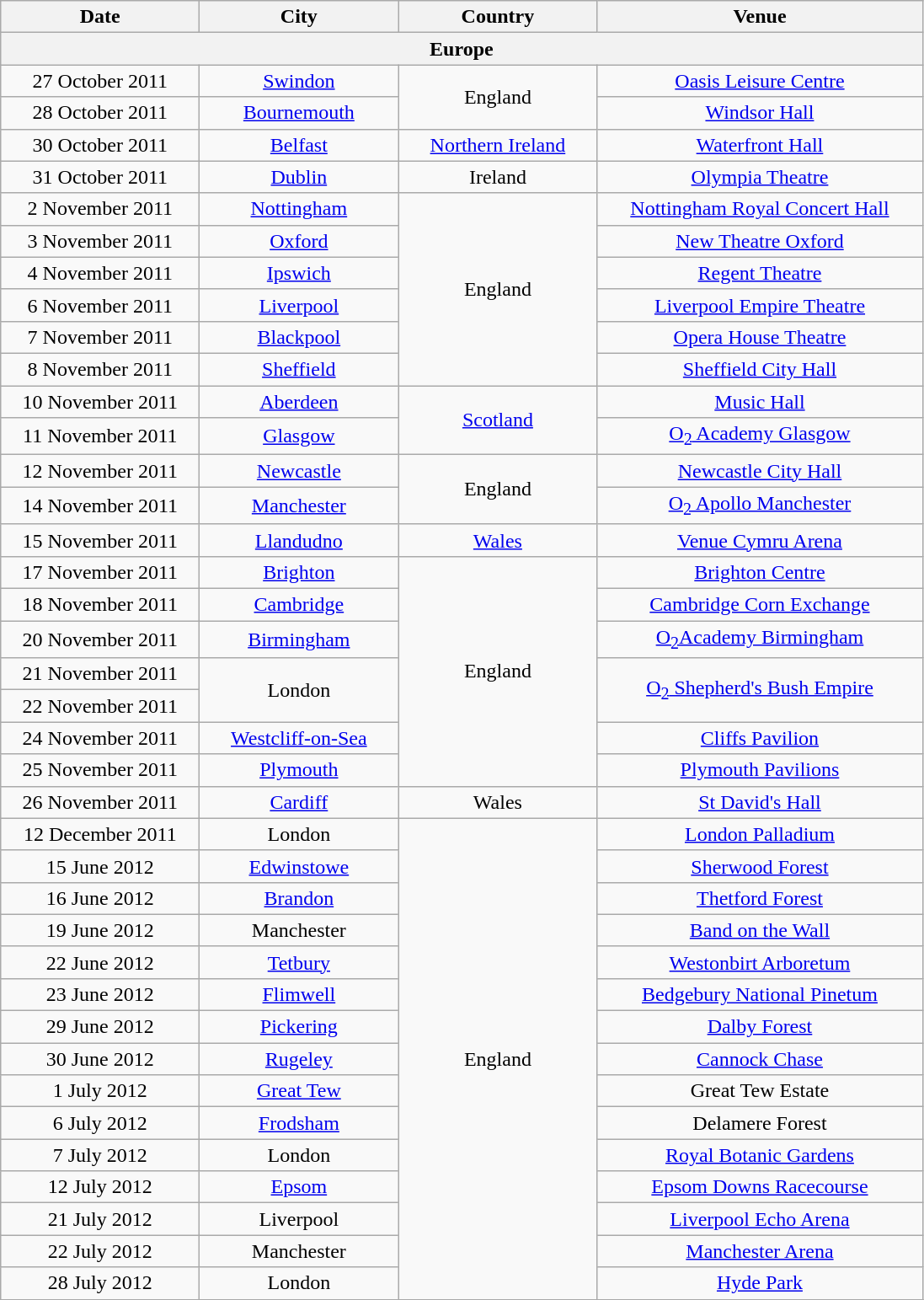<table class="wikitable" style="text-align:center;">
<tr>
<th style="width:150px;">Date</th>
<th style="width:150px;">City</th>
<th style="width:150px;">Country</th>
<th style="width:250px;">Venue</th>
</tr>
<tr>
<th colspan="6">Europe</th>
</tr>
<tr>
<td>27 October 2011</td>
<td><a href='#'>Swindon</a></td>
<td rowspan="2">England</td>
<td><a href='#'>Oasis Leisure Centre</a></td>
</tr>
<tr>
<td>28 October 2011</td>
<td><a href='#'>Bournemouth</a></td>
<td><a href='#'>Windsor Hall</a></td>
</tr>
<tr>
<td>30 October 2011</td>
<td><a href='#'>Belfast</a></td>
<td><a href='#'>Northern Ireland</a></td>
<td><a href='#'>Waterfront Hall</a></td>
</tr>
<tr>
<td>31 October 2011</td>
<td><a href='#'>Dublin</a></td>
<td>Ireland</td>
<td><a href='#'>Olympia Theatre</a></td>
</tr>
<tr>
<td>2 November 2011</td>
<td><a href='#'>Nottingham</a></td>
<td rowspan="6">England</td>
<td><a href='#'>Nottingham Royal Concert Hall</a></td>
</tr>
<tr>
<td>3 November 2011</td>
<td><a href='#'>Oxford</a></td>
<td><a href='#'>New Theatre Oxford</a></td>
</tr>
<tr>
<td>4 November 2011</td>
<td><a href='#'>Ipswich</a></td>
<td><a href='#'>Regent Theatre</a></td>
</tr>
<tr>
<td>6 November 2011</td>
<td><a href='#'>Liverpool</a></td>
<td><a href='#'>Liverpool Empire Theatre</a></td>
</tr>
<tr>
<td>7 November 2011</td>
<td><a href='#'>Blackpool</a></td>
<td><a href='#'>Opera House Theatre</a></td>
</tr>
<tr>
<td>8 November 2011</td>
<td><a href='#'>Sheffield</a></td>
<td><a href='#'>Sheffield City Hall</a></td>
</tr>
<tr>
<td>10 November 2011</td>
<td><a href='#'>Aberdeen</a></td>
<td rowspan="2"><a href='#'>Scotland</a></td>
<td><a href='#'>Music Hall</a></td>
</tr>
<tr>
<td>11 November 2011</td>
<td><a href='#'>Glasgow</a></td>
<td><a href='#'>O<sub>2</sub> Academy Glasgow</a></td>
</tr>
<tr>
<td>12 November 2011</td>
<td><a href='#'>Newcastle</a></td>
<td rowspan="2">England</td>
<td><a href='#'>Newcastle City Hall</a></td>
</tr>
<tr>
<td>14 November 2011</td>
<td><a href='#'>Manchester</a></td>
<td><a href='#'>O<sub>2</sub> Apollo Manchester</a></td>
</tr>
<tr>
<td>15 November 2011</td>
<td><a href='#'>Llandudno</a></td>
<td><a href='#'>Wales</a></td>
<td><a href='#'>Venue Cymru Arena</a></td>
</tr>
<tr>
<td>17 November 2011</td>
<td><a href='#'>Brighton</a></td>
<td rowspan="7">England</td>
<td><a href='#'>Brighton Centre</a></td>
</tr>
<tr>
<td>18 November 2011</td>
<td><a href='#'>Cambridge</a></td>
<td><a href='#'>Cambridge Corn Exchange</a></td>
</tr>
<tr>
<td>20 November 2011</td>
<td><a href='#'>Birmingham</a></td>
<td><a href='#'>O<sub>2</sub>Academy Birmingham</a></td>
</tr>
<tr>
<td>21 November 2011</td>
<td rowspan="2">London</td>
<td rowspan="2"><a href='#'>O<sub>2</sub> Shepherd's Bush Empire</a></td>
</tr>
<tr>
<td>22 November 2011</td>
</tr>
<tr>
<td>24 November 2011</td>
<td><a href='#'>Westcliff-on-Sea</a></td>
<td><a href='#'>Cliffs Pavilion</a></td>
</tr>
<tr>
<td>25 November 2011</td>
<td><a href='#'>Plymouth</a></td>
<td><a href='#'>Plymouth Pavilions</a></td>
</tr>
<tr>
<td>26 November 2011</td>
<td><a href='#'>Cardiff</a></td>
<td>Wales</td>
<td><a href='#'>St David's Hall</a></td>
</tr>
<tr>
<td>12 December 2011</td>
<td>London</td>
<td rowspan="15">England</td>
<td><a href='#'>London Palladium</a></td>
</tr>
<tr>
<td>15 June 2012</td>
<td><a href='#'>Edwinstowe</a></td>
<td><a href='#'>Sherwood Forest</a></td>
</tr>
<tr>
<td>16 June 2012</td>
<td><a href='#'>Brandon</a></td>
<td><a href='#'>Thetford Forest</a></td>
</tr>
<tr>
<td>19 June 2012</td>
<td>Manchester</td>
<td><a href='#'>Band on the Wall</a></td>
</tr>
<tr>
<td>22 June 2012</td>
<td><a href='#'>Tetbury</a></td>
<td><a href='#'>Westonbirt Arboretum</a></td>
</tr>
<tr>
<td>23 June 2012</td>
<td><a href='#'>Flimwell</a></td>
<td><a href='#'>Bedgebury National Pinetum</a></td>
</tr>
<tr>
<td>29 June 2012</td>
<td><a href='#'>Pickering</a></td>
<td><a href='#'>Dalby Forest</a></td>
</tr>
<tr>
<td>30 June 2012</td>
<td><a href='#'>Rugeley</a></td>
<td><a href='#'>Cannock Chase</a></td>
</tr>
<tr>
<td>1 July 2012</td>
<td><a href='#'>Great Tew</a></td>
<td>Great Tew Estate</td>
</tr>
<tr>
<td>6 July 2012</td>
<td><a href='#'>Frodsham</a></td>
<td>Delamere Forest</td>
</tr>
<tr>
<td>7 July 2012</td>
<td>London</td>
<td><a href='#'>Royal Botanic Gardens</a></td>
</tr>
<tr>
<td>12 July 2012</td>
<td><a href='#'>Epsom</a></td>
<td><a href='#'>Epsom Downs Racecourse</a></td>
</tr>
<tr>
<td>21 July 2012</td>
<td>Liverpool</td>
<td><a href='#'>Liverpool Echo Arena</a></td>
</tr>
<tr>
<td>22 July 2012</td>
<td>Manchester</td>
<td><a href='#'>Manchester Arena</a></td>
</tr>
<tr>
<td>28 July 2012</td>
<td>London</td>
<td><a href='#'>Hyde Park</a></td>
</tr>
<tr>
</tr>
</table>
